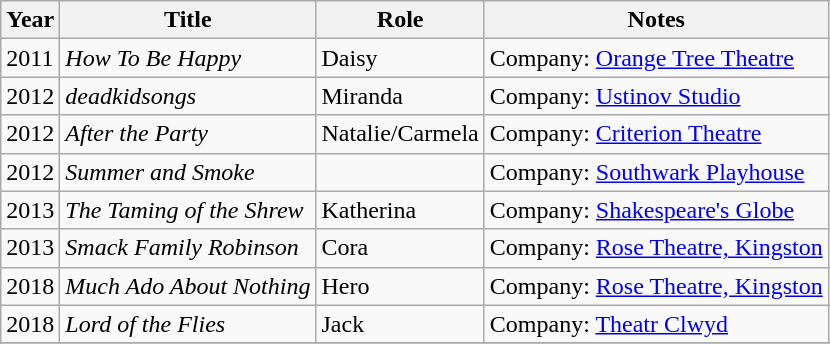<table class="wikitable sortable">
<tr>
<th>Year</th>
<th>Title</th>
<th>Role</th>
<th class="unsortable">Notes</th>
</tr>
<tr>
<td>2011</td>
<td><em>How To Be Happy</em></td>
<td>Daisy</td>
<td>Company: <a href='#'>Orange Tree Theatre</a></td>
</tr>
<tr>
<td>2012</td>
<td><em>deadkidsongs</em></td>
<td>Miranda</td>
<td>Company: <a href='#'>Ustinov Studio</a></td>
</tr>
<tr>
<td>2012</td>
<td><em>After the Party</em></td>
<td>Natalie/Carmela</td>
<td>Company: <a href='#'>Criterion Theatre</a></td>
</tr>
<tr>
<td>2012</td>
<td><em>Summer and Smoke</em></td>
<td></td>
<td>Company: <a href='#'>Southwark Playhouse</a></td>
</tr>
<tr>
<td>2013</td>
<td><em>The Taming of the Shrew</em></td>
<td>Katherina</td>
<td>Company: <a href='#'>Shakespeare's Globe</a></td>
</tr>
<tr>
<td>2013</td>
<td><em>Smack Family Robinson</em></td>
<td>Cora</td>
<td>Company: <a href='#'>Rose Theatre, Kingston</a></td>
</tr>
<tr>
<td>2018</td>
<td><em>Much Ado About Nothing</em></td>
<td>Hero</td>
<td>Company: <a href='#'>Rose Theatre, Kingston</a></td>
</tr>
<tr>
<td>2018</td>
<td><em>Lord of the Flies</em></td>
<td>Jack</td>
<td>Company: <a href='#'>Theatr Clwyd</a></td>
</tr>
<tr>
</tr>
</table>
